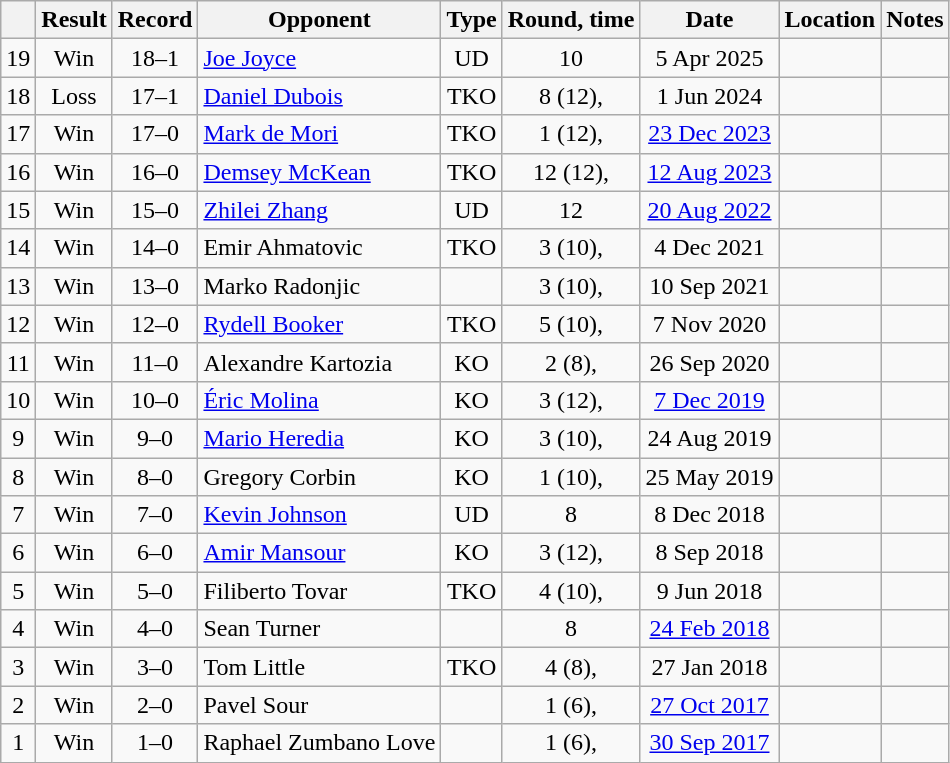<table class="wikitable" style="text-align:center">
<tr>
<th></th>
<th>Result</th>
<th>Record</th>
<th>Opponent</th>
<th>Type</th>
<th>Round, time</th>
<th>Date</th>
<th>Location</th>
<th>Notes</th>
</tr>
<tr>
<td>19</td>
<td>Win</td>
<td>18–1</td>
<td style="text-align:left;"><a href='#'>Joe Joyce</a></td>
<td>UD</td>
<td>10</td>
<td>5 Apr 2025</td>
<td style="text-align:left;"></td>
<td style="text-align:left;"></td>
</tr>
<tr>
<td>18</td>
<td>Loss</td>
<td>17–1</td>
<td style="text-align:left;"><a href='#'>Daniel Dubois</a></td>
<td>TKO</td>
<td>8 (12), </td>
<td>1 Jun 2024</td>
<td style="text-align:left;"></td>
<td style="text-align:left;"></td>
</tr>
<tr>
<td>17</td>
<td>Win</td>
<td>17–0</td>
<td style="text-align:left;"><a href='#'>Mark de Mori</a></td>
<td>TKO</td>
<td>1 (12), </td>
<td><a href='#'>23 Dec 2023</a></td>
<td style="text-align:left;"></td>
<td></td>
</tr>
<tr>
<td>16</td>
<td>Win</td>
<td>16–0</td>
<td style="text-align:left;"><a href='#'>Demsey McKean</a></td>
<td>TKO</td>
<td>12 (12), </td>
<td><a href='#'>12 Aug 2023</a></td>
<td style="text-align:left;"></td>
<td></td>
</tr>
<tr>
<td>15</td>
<td>Win</td>
<td>15–0</td>
<td style="text-align:left;"><a href='#'>Zhilei Zhang</a></td>
<td>UD</td>
<td>12</td>
<td><a href='#'>20 Aug 2022</a></td>
<td style="text-align:left;"></td>
<td></td>
</tr>
<tr>
<td>14</td>
<td>Win</td>
<td>14–0</td>
<td style="text-align:left;">Emir Ahmatovic</td>
<td>TKO</td>
<td>3 (10), </td>
<td>4 Dec 2021</td>
<td style="text-align:left;"></td>
<td style="text-align:left;"></td>
</tr>
<tr>
<td>13</td>
<td>Win</td>
<td>13–0</td>
<td style="text-align:left;">Marko Radonjic</td>
<td></td>
<td>3 (10), </td>
<td>10 Sep 2021</td>
<td style="text-align:left;"></td>
<td style="text-align:left;"></td>
</tr>
<tr>
<td>12</td>
<td>Win</td>
<td>12–0</td>
<td style="text-align:left;"><a href='#'>Rydell Booker</a></td>
<td>TKO</td>
<td>5 (10), </td>
<td>7 Nov 2020</td>
<td style="text-align:left;"></td>
<td style="text-align:left;"></td>
</tr>
<tr>
<td>11</td>
<td>Win</td>
<td>11–0</td>
<td style="text-align:left;">Alexandre Kartozia</td>
<td>KO</td>
<td>2 (8), </td>
<td>26 Sep 2020</td>
<td style="text-align:left;"></td>
<td></td>
</tr>
<tr>
<td>10</td>
<td>Win</td>
<td>10–0</td>
<td style="text-align:left;"><a href='#'>Éric Molina</a></td>
<td>KO</td>
<td>3 (12), </td>
<td><a href='#'>7 Dec 2019</a></td>
<td style="text-align:left;"></td>
<td style="text-align:left;"></td>
</tr>
<tr>
<td>9</td>
<td>Win</td>
<td>9–0</td>
<td style="text-align:left;"><a href='#'>Mario Heredia</a></td>
<td>KO</td>
<td>3 (10), </td>
<td>24 Aug 2019</td>
<td style="text-align:left;"></td>
<td style="text-align:left;"></td>
</tr>
<tr>
<td>8</td>
<td>Win</td>
<td>8–0</td>
<td style="text-align:left;">Gregory Corbin</td>
<td>KO</td>
<td>1 (10), </td>
<td>25 May 2019</td>
<td style="text-align:left;"></td>
<td style="text-align:left;"><br></td>
</tr>
<tr>
<td>7</td>
<td>Win</td>
<td>7–0</td>
<td style="text-align:left;"><a href='#'>Kevin Johnson</a></td>
<td>UD</td>
<td>8</td>
<td>8 Dec 2018</td>
<td style="text-align:left;"></td>
<td></td>
</tr>
<tr>
<td>6</td>
<td>Win</td>
<td>6–0</td>
<td style="text-align:left;"><a href='#'>Amir Mansour</a></td>
<td>KO</td>
<td>3 (12), </td>
<td>8 Sep 2018</td>
<td style="text-align:left;"></td>
<td style="text-align:left;"></td>
</tr>
<tr>
<td>5</td>
<td>Win</td>
<td>5–0</td>
<td style="text-align:left;">Filiberto Tovar</td>
<td>TKO</td>
<td>4 (10), </td>
<td>9 Jun 2018</td>
<td style="text-align:left;"></td>
<td style="text-align:left;"></td>
</tr>
<tr>
<td>4</td>
<td>Win</td>
<td>4–0</td>
<td style="text-align:left;">Sean Turner</td>
<td></td>
<td>8</td>
<td><a href='#'>24 Feb 2018</a></td>
<td style="text-align:left;"></td>
<td style="text-align:left;"></td>
</tr>
<tr>
<td>3</td>
<td>Win</td>
<td>3–0</td>
<td style="text-align:left;">Tom Little</td>
<td>TKO</td>
<td>4 (8), </td>
<td>27 Jan 2018</td>
<td style="text-align:left;"></td>
<td style="text-align:left;"></td>
</tr>
<tr>
<td>2</td>
<td>Win</td>
<td>2–0</td>
<td style="text-align:left;">Pavel Sour</td>
<td></td>
<td>1 (6), </td>
<td><a href='#'>27 Oct 2017</a></td>
<td style="text-align:left;"></td>
<td style="text-align:left;"></td>
</tr>
<tr>
<td>1</td>
<td>Win</td>
<td>1–0</td>
<td style="text-align:left;">Raphael Zumbano Love</td>
<td></td>
<td>1 (6), </td>
<td><a href='#'>30 Sep 2017</a></td>
<td style="text-align:left;"></td>
<td style="text-aligh:left;"></td>
</tr>
</table>
